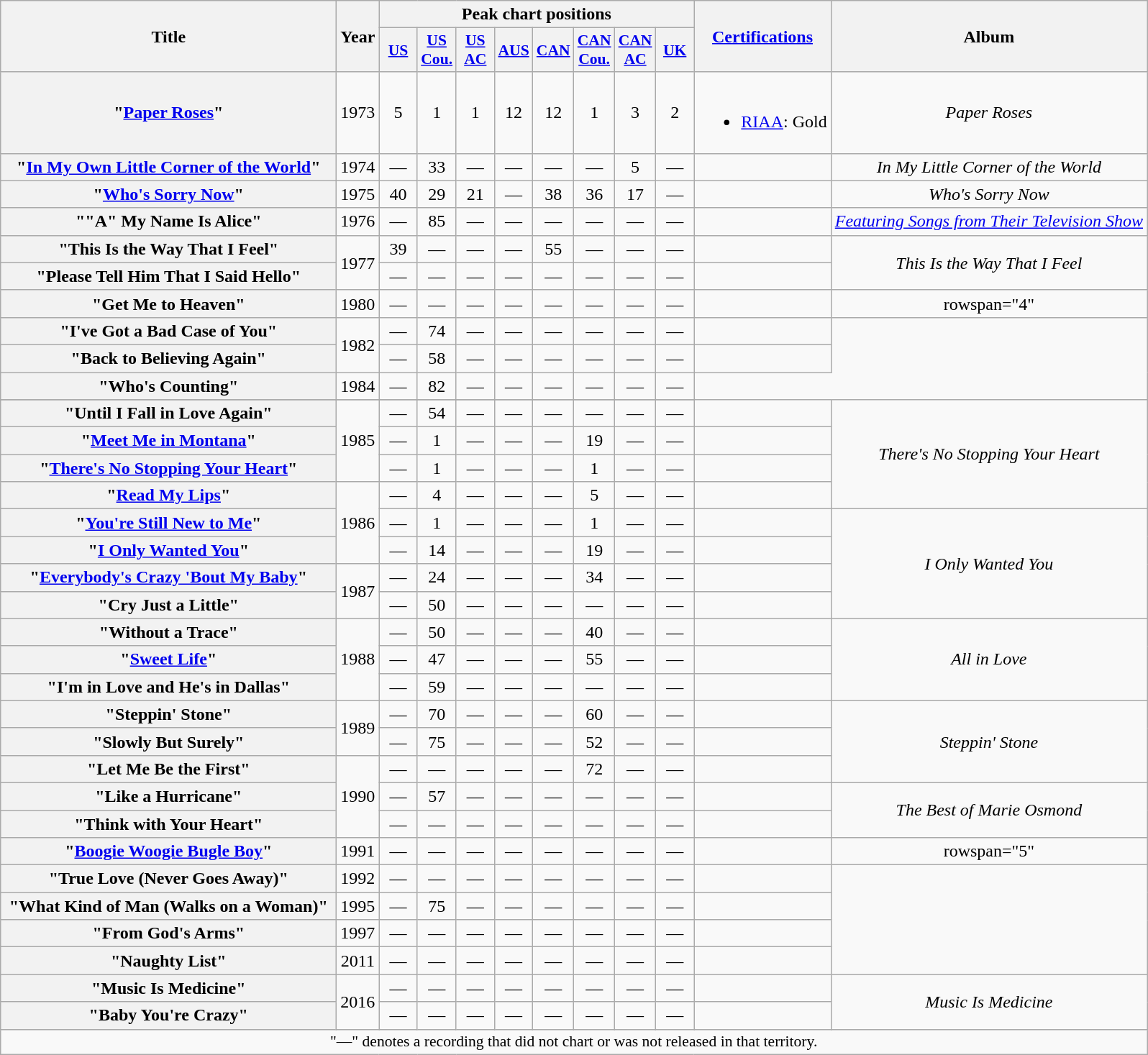<table class="wikitable plainrowheaders" style="text-align:center;" border="1">
<tr>
<th scope="col" rowspan="2" style="width:19em;">Title</th>
<th scope="col" rowspan="2">Year</th>
<th scope="col" colspan="8">Peak chart positions</th>
<th scope="col" rowspan="2"><a href='#'>Certifications</a></th>
<th scope="col" rowspan="2">Album</th>
</tr>
<tr>
<th scope="col" style="width:2em;font-size:90%;"><a href='#'>US</a><br></th>
<th scope="col" style="width:2em;font-size:90%;"><a href='#'>US<br>Cou.</a><br></th>
<th scope="col" style="width:2em;font-size:90%;"><a href='#'>US<br>AC</a><br></th>
<th scope="col" style="width:2em;font-size:90%;"><a href='#'>AUS</a><br></th>
<th scope="col" style="width:2em;font-size:90%;"><a href='#'>CAN</a><br></th>
<th scope="col" style="width:2em;font-size:90%;"><a href='#'>CAN<br>Cou.</a><br></th>
<th scope="col" style="width:2em;font-size:90%;"><a href='#'>CAN<br>AC</a><br></th>
<th scope="col" style="width:2em;font-size:90%;"><a href='#'>UK</a><br></th>
</tr>
<tr>
<th scope="row">"<a href='#'>Paper Roses</a>"</th>
<td>1973</td>
<td>5</td>
<td>1</td>
<td>1</td>
<td>12</td>
<td>12</td>
<td>1</td>
<td>3</td>
<td>2</td>
<td><br><ul><li><a href='#'>RIAA</a>: Gold</li></ul></td>
<td><em>Paper Roses</em></td>
</tr>
<tr>
<th scope="row">"<a href='#'>In My Own Little Corner of the World</a>"</th>
<td>1974</td>
<td>—</td>
<td>33</td>
<td>—</td>
<td>—</td>
<td>—</td>
<td>—</td>
<td>5</td>
<td>—</td>
<td></td>
<td><em>In My Little Corner of the World</em></td>
</tr>
<tr>
<th scope="row">"<a href='#'>Who's Sorry Now</a>"</th>
<td>1975</td>
<td>40</td>
<td>29</td>
<td>21</td>
<td>—</td>
<td>38</td>
<td>36</td>
<td>17</td>
<td>—</td>
<td></td>
<td><em>Who's Sorry Now</em></td>
</tr>
<tr>
<th scope="row">""A" My Name Is Alice"</th>
<td>1976</td>
<td>—</td>
<td>85</td>
<td>—</td>
<td>—</td>
<td>—</td>
<td>—</td>
<td>—</td>
<td>—</td>
<td></td>
<td><em><a href='#'>Featuring Songs from Their Television Show</a></em></td>
</tr>
<tr>
<th scope="row">"This Is the Way That I Feel"</th>
<td rowspan="2">1977</td>
<td>39</td>
<td>—</td>
<td>—</td>
<td>—</td>
<td>55</td>
<td>—</td>
<td>—</td>
<td>—</td>
<td></td>
<td rowspan="2"><em>This Is the Way That I Feel</em></td>
</tr>
<tr>
<th scope="row">"Please Tell Him That I Said Hello"</th>
<td>—</td>
<td>—</td>
<td>—</td>
<td>—</td>
<td>—</td>
<td>—</td>
<td>—</td>
<td>—</td>
<td></td>
</tr>
<tr>
<th scope="row">"Get Me to Heaven"</th>
<td>1980</td>
<td>—</td>
<td>—</td>
<td>—</td>
<td>—</td>
<td>—</td>
<td>—</td>
<td>—</td>
<td>—</td>
<td></td>
<td>rowspan="4" </td>
</tr>
<tr>
<th scope="row">"I've Got a Bad Case of You"</th>
<td rowspan="2">1982</td>
<td>—</td>
<td>74</td>
<td>—</td>
<td>—</td>
<td>—</td>
<td>—</td>
<td>—</td>
<td>—</td>
<td></td>
</tr>
<tr>
<th scope="row">"Back to Believing Again"</th>
<td>—</td>
<td>58</td>
<td>—</td>
<td>—</td>
<td>—</td>
<td>—</td>
<td>—</td>
<td>—</td>
<td></td>
</tr>
<tr>
<th scope="row">"Who's Counting"</th>
<td>1984</td>
<td>—</td>
<td>82</td>
<td>—</td>
<td>—</td>
<td>—</td>
<td>—</td>
<td>—</td>
<td>—</td>
</tr>
<tr>
</tr>
<tr>
<th scope="row">"Until I Fall in Love Again"</th>
<td rowspan="3">1985</td>
<td>—</td>
<td>54</td>
<td>—</td>
<td>—</td>
<td>—</td>
<td>—</td>
<td>—</td>
<td>—</td>
<td></td>
<td rowspan="4"><em>There's No Stopping Your Heart</em></td>
</tr>
<tr>
<th scope="row">"<a href='#'>Meet Me in Montana</a>"<br></th>
<td>—</td>
<td>1</td>
<td>—</td>
<td>—</td>
<td>—</td>
<td>19</td>
<td>—</td>
<td>—</td>
<td></td>
</tr>
<tr>
<th scope="row">"<a href='#'>There's No Stopping Your Heart</a>"</th>
<td>—</td>
<td>1</td>
<td>—</td>
<td>—</td>
<td>—</td>
<td>1</td>
<td>—</td>
<td>—</td>
<td></td>
</tr>
<tr>
<th scope="row">"<a href='#'>Read My Lips</a>"</th>
<td rowspan="3">1986</td>
<td>—</td>
<td>4</td>
<td>—</td>
<td>—</td>
<td>—</td>
<td>5</td>
<td>—</td>
<td>—</td>
<td></td>
</tr>
<tr>
<th scope="row">"<a href='#'>You're Still New to Me</a>"<br></th>
<td>—</td>
<td>1</td>
<td>—</td>
<td>—</td>
<td>—</td>
<td>1</td>
<td>—</td>
<td>—</td>
<td></td>
<td rowspan="4"><em>I Only Wanted You</em></td>
</tr>
<tr>
<th scope="row">"<a href='#'>I Only Wanted You</a>"</th>
<td>—</td>
<td>14</td>
<td>—</td>
<td>—</td>
<td>—</td>
<td>19</td>
<td>—</td>
<td>—</td>
<td></td>
</tr>
<tr>
<th scope="row">"<a href='#'>Everybody's Crazy 'Bout My Baby</a>"</th>
<td rowspan="2">1987</td>
<td>—</td>
<td>24</td>
<td>—</td>
<td>—</td>
<td>—</td>
<td>34</td>
<td>—</td>
<td>—</td>
<td></td>
</tr>
<tr>
<th scope="row">"Cry Just a Little"</th>
<td>—</td>
<td>50</td>
<td>—</td>
<td>—</td>
<td>—</td>
<td>—</td>
<td>—</td>
<td>—</td>
<td></td>
</tr>
<tr>
<th scope="row">"Without a Trace"</th>
<td rowspan="3">1988</td>
<td>—</td>
<td>50</td>
<td>—</td>
<td>—</td>
<td>—</td>
<td>40</td>
<td>—</td>
<td>—</td>
<td></td>
<td rowspan="3"><em>All in Love</em></td>
</tr>
<tr>
<th scope="row">"<a href='#'>Sweet Life</a>"<br></th>
<td>—</td>
<td>47</td>
<td>—</td>
<td>—</td>
<td>—</td>
<td>55</td>
<td>—</td>
<td>—</td>
<td></td>
</tr>
<tr>
<th scope="row">"I'm in Love and He's in Dallas"</th>
<td>—</td>
<td>59</td>
<td>—</td>
<td>—</td>
<td>—</td>
<td>—</td>
<td>—</td>
<td>—</td>
<td></td>
</tr>
<tr>
<th scope="row">"Steppin' Stone"</th>
<td rowspan="2">1989</td>
<td>—</td>
<td>70</td>
<td>—</td>
<td>—</td>
<td>—</td>
<td>60</td>
<td>—</td>
<td>—</td>
<td></td>
<td rowspan="3"><em>Steppin' Stone</em></td>
</tr>
<tr>
<th scope="row">"Slowly But Surely"</th>
<td>—</td>
<td>75</td>
<td>—</td>
<td>—</td>
<td>—</td>
<td>52</td>
<td>—</td>
<td>—</td>
<td></td>
</tr>
<tr>
<th scope="row">"Let Me Be the First"</th>
<td rowspan="3">1990</td>
<td>—</td>
<td>—</td>
<td>—</td>
<td>—</td>
<td>—</td>
<td>72</td>
<td>—</td>
<td>—</td>
<td></td>
</tr>
<tr>
<th scope="row">"Like a Hurricane"</th>
<td>—</td>
<td>57</td>
<td>—</td>
<td>—</td>
<td>—</td>
<td>—</td>
<td>—</td>
<td>—</td>
<td></td>
<td rowspan="2"><em>The Best of Marie Osmond</em></td>
</tr>
<tr>
<th scope="row">"Think with Your Heart"</th>
<td>—</td>
<td>—</td>
<td>—</td>
<td>—</td>
<td>—</td>
<td>—</td>
<td>—</td>
<td>—</td>
<td></td>
</tr>
<tr>
<th scope="row">"<a href='#'>Boogie Woogie Bugle Boy</a>"</th>
<td>1991</td>
<td>—</td>
<td>—</td>
<td>—</td>
<td>—</td>
<td>—</td>
<td>—</td>
<td>—</td>
<td>—</td>
<td></td>
<td>rowspan="5" </td>
</tr>
<tr>
<th scope="row">"True Love (Never Goes Away)"</th>
<td>1992</td>
<td>—</td>
<td>—</td>
<td>—</td>
<td>—</td>
<td>—</td>
<td>—</td>
<td>—</td>
<td>—</td>
<td></td>
</tr>
<tr>
<th scope="row">"What Kind of Man (Walks on a Woman)"</th>
<td>1995</td>
<td>—</td>
<td>75</td>
<td>—</td>
<td>—</td>
<td>—</td>
<td>—</td>
<td>—</td>
<td>—</td>
<td></td>
</tr>
<tr>
<th scope="row">"From God's Arms"</th>
<td>1997</td>
<td>—</td>
<td>—</td>
<td>—</td>
<td>—</td>
<td>—</td>
<td>—</td>
<td>—</td>
<td>—</td>
<td></td>
</tr>
<tr>
<th scope="row">"Naughty List"</th>
<td>2011</td>
<td>—</td>
<td>—</td>
<td>—</td>
<td>—</td>
<td>—</td>
<td>—</td>
<td>—</td>
<td>—</td>
<td></td>
</tr>
<tr>
<th scope="row">"Music Is Medicine"</th>
<td rowspan="2">2016</td>
<td>—</td>
<td>—</td>
<td>—</td>
<td>—</td>
<td>—</td>
<td>—</td>
<td>—</td>
<td>—</td>
<td></td>
<td rowspan="2"><em>Music Is Medicine</em></td>
</tr>
<tr>
<th scope="row">"Baby You're Crazy"</th>
<td>—</td>
<td>—</td>
<td>—</td>
<td>—</td>
<td>—</td>
<td>—</td>
<td>—</td>
<td>—</td>
<td></td>
</tr>
<tr>
<td colspan="12" style="font-size:90%">"—" denotes a recording that did not chart or was not released in that territory.</td>
</tr>
</table>
